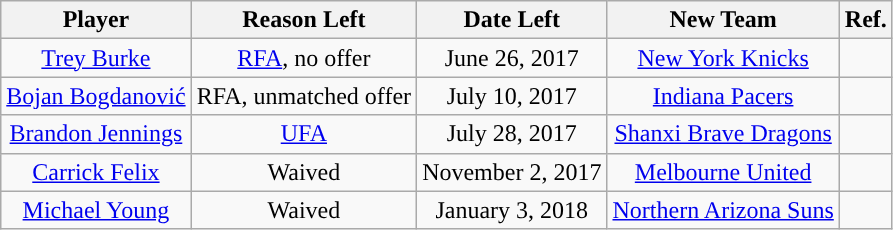<table class="wikitable sortable sortable">
<tr>
<th>Player</th>
<th>Reason Left</th>
<th>Date Left</th>
<th>New Team</th>
<th>Ref.</th>
</tr>
<tr style="text-align: center">
<td><a href='#'>Trey Burke</a></td>
<td><a href='#'>RFA</a>, no offer</td>
<td>June 26, 2017</td>
<td><a href='#'>New York Knicks</a></td>
<td></td>
</tr>
<tr style="text-align: center">
<td><a href='#'>Bojan Bogdanović</a></td>
<td>RFA, unmatched offer</td>
<td>July 10, 2017</td>
<td><a href='#'>Indiana Pacers</a></td>
<td></td>
</tr>
<tr style="text-align: center">
<td><a href='#'>Brandon Jennings</a></td>
<td><a href='#'>UFA</a></td>
<td>July 28, 2017</td>
<td> <a href='#'>Shanxi Brave Dragons</a></td>
<td></td>
</tr>
<tr style="text-align: center">
<td><a href='#'>Carrick Felix</a></td>
<td>Waived</td>
<td>November 2, 2017</td>
<td> <a href='#'>Melbourne United</a></td>
<td></td>
</tr>
<tr style="text-align: center">
<td><a href='#'>Michael Young</a></td>
<td>Waived</td>
<td>January 3, 2018</td>
<td><a href='#'>Northern Arizona Suns</a></td>
<td></td>
</tr>
</table>
